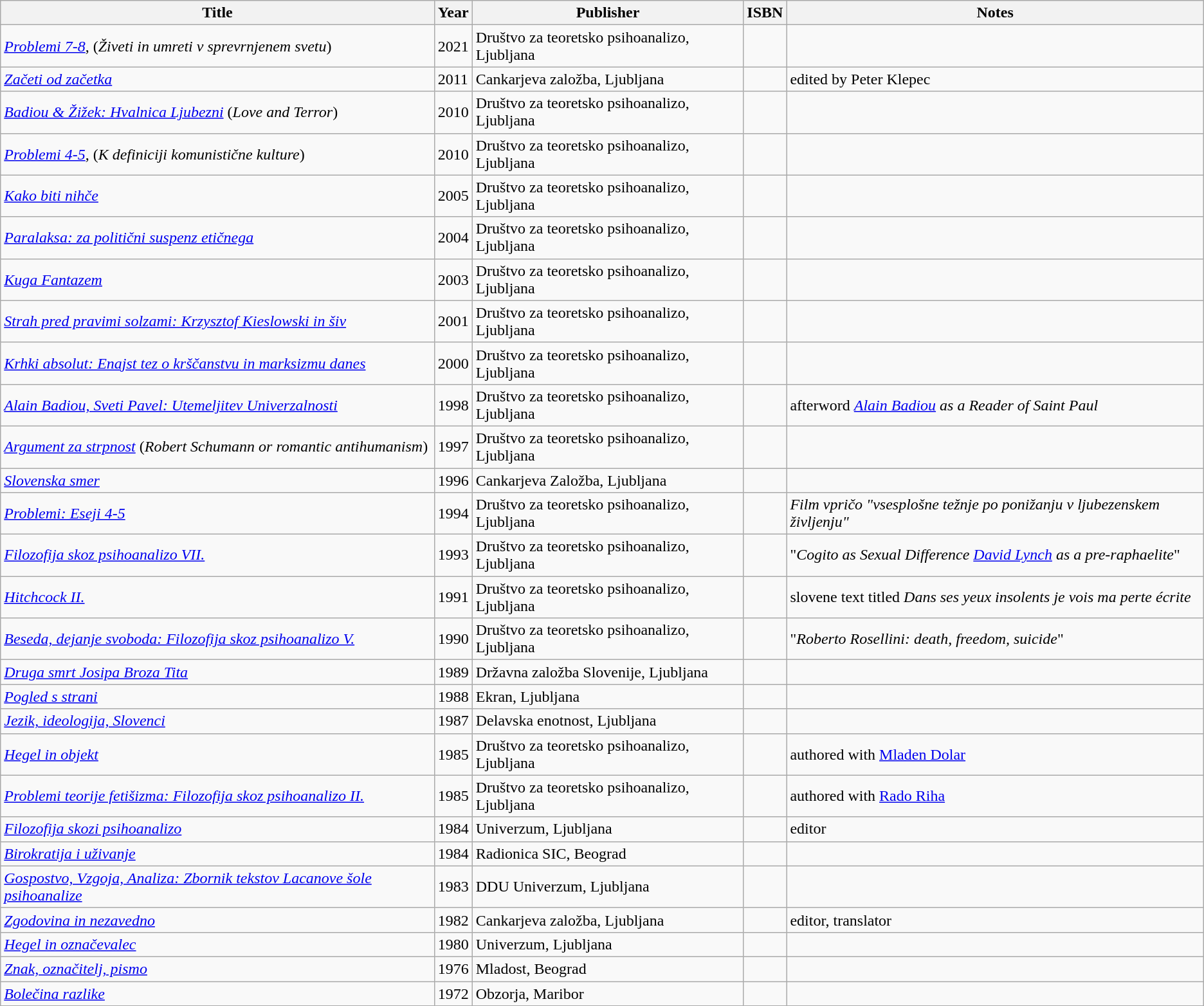<table class="wikitable">
<tr>
<th>Title</th>
<th>Year</th>
<th>Publisher</th>
<th>ISBN</th>
<th>Notes</th>
</tr>
<tr>
<td><em><a href='#'>Problemi 7-8</a></em>, (<em>Živeti in umreti v sprevrnjenem svetu</em>)</td>
<td>2021</td>
<td>Društvo za teoretsko psihoanalizo, Ljubljana</td>
<td></td>
<td></td>
</tr>
<tr>
<td><em><a href='#'>Začeti od začetka</a></em></td>
<td>2011</td>
<td>Cankarjeva založba, Ljubljana</td>
<td></td>
<td>edited by Peter Klepec</td>
</tr>
<tr>
<td><em><a href='#'>Badiou & Žižek: Hvalnica Ljubezni</a></em> (<em>Love and Terror</em>)</td>
<td>2010</td>
<td>Društvo za teoretsko psihoanalizo, Ljubljana</td>
<td></td>
<td></td>
</tr>
<tr>
<td><em><a href='#'>Problemi 4-5</a></em>, (<em>K definiciji komunistične kulture</em>)</td>
<td>2010</td>
<td>Društvo za teoretsko psihoanalizo, Ljubljana</td>
<td></td>
<td></td>
</tr>
<tr>
<td><em><a href='#'>Kako biti nihče</a></em></td>
<td>2005</td>
<td>Društvo za teoretsko psihoanalizo, Ljubljana</td>
<td></td>
<td></td>
</tr>
<tr>
<td><em><a href='#'>Paralaksa: za politični suspenz etičnega</a></em></td>
<td>2004</td>
<td>Društvo za teoretsko psihoanalizo, Ljubljana</td>
<td></td>
<td></td>
</tr>
<tr>
<td><em><a href='#'>Kuga Fantazem</a></em></td>
<td>2003</td>
<td>Društvo za teoretsko psihoanalizo, Ljubljana</td>
<td></td>
<td></td>
</tr>
<tr>
<td><em><a href='#'>Strah pred pravimi solzami: Krzysztof Kieslowski in šiv</a></em></td>
<td>2001</td>
<td>Društvo za teoretsko psihoanalizo, Ljubljana</td>
<td></td>
<td></td>
</tr>
<tr>
<td><em><a href='#'>Krhki absolut: Enajst tez o krščanstvu in marksizmu danes</a></em></td>
<td>2000</td>
<td>Društvo za teoretsko psihoanalizo, Ljubljana</td>
<td></td>
<td></td>
</tr>
<tr>
<td><em><a href='#'>Alain Badiou, Sveti Pavel: Utemeljitev Univerzalnosti</a></em></td>
<td>1998</td>
<td>Društvo za teoretsko psihoanalizo, Ljubljana</td>
<td></td>
<td>afterword <em><a href='#'>Alain Badiou</a> as a Reader of Saint Paul</em></td>
</tr>
<tr>
<td><em><a href='#'>Argument za strpnost</a></em> (<em>Robert Schumann or romantic antihumanism</em>)</td>
<td>1997</td>
<td>Društvo za teoretsko psihoanalizo, Ljubljana</td>
<td></td>
<td></td>
</tr>
<tr>
<td><em><a href='#'>Slovenska smer</a></em></td>
<td>1996</td>
<td>Cankarjeva Založba, Ljubljana</td>
<td></td>
<td></td>
</tr>
<tr>
<td><em><a href='#'>Problemi: Eseji 4-5</a></em></td>
<td>1994</td>
<td>Društvo za teoretsko psihoanalizo, Ljubljana</td>
<td></td>
<td><em>Film vpričo "vsesplošne težnje po ponižanju v ljubezenskem življenju"</em></td>
</tr>
<tr>
<td><em><a href='#'>Filozofija skoz psihoanalizo VII.</a></em></td>
<td>1993</td>
<td>Društvo za teoretsko psihoanalizo, Ljubljana</td>
<td></td>
<td>"<em>Cogito as Sexual Difference</em> <em><a href='#'>David Lynch</a> as a pre-raphaelite</em>"</td>
</tr>
<tr>
<td><em><a href='#'>Hitchcock II.</a></em></td>
<td>1991</td>
<td>Društvo za teoretsko psihoanalizo, Ljubljana</td>
<td></td>
<td>slovene text titled <em>Dans ses yeux insolents je vois ma perte écrite</em></td>
</tr>
<tr>
<td><em><a href='#'>Beseda, dejanje svoboda: Filozofija skoz psihoanalizo V.</a></em></td>
<td>1990</td>
<td>Društvo za teoretsko psihoanalizo, Ljubljana</td>
<td></td>
<td>"<em>Roberto Rosellini: death, freedom, suicide</em>"</td>
</tr>
<tr>
<td><em><a href='#'>Druga smrt Josipa Broza Tita</a></em></td>
<td>1989</td>
<td>Državna založba Slovenije, Ljubljana</td>
<td></td>
<td></td>
</tr>
<tr>
<td><em><a href='#'>Pogled s strani</a></em></td>
<td>1988</td>
<td>Ekran, Ljubljana</td>
<td></td>
<td></td>
</tr>
<tr>
<td><em><a href='#'>Jezik, ideologija, Slovenci</a></em></td>
<td>1987</td>
<td>Delavska enotnost, Ljubljana</td>
<td></td>
<td></td>
</tr>
<tr>
<td><em><a href='#'>Hegel in objekt</a></em></td>
<td>1985</td>
<td>Društvo za teoretsko psihoanalizo, Ljubljana</td>
<td></td>
<td>authored with <a href='#'>Mladen Dolar</a></td>
</tr>
<tr>
<td><em><a href='#'>Problemi teorije fetišizma: Filozofija skoz psihoanalizo II.</a></em></td>
<td>1985</td>
<td>Društvo za teoretsko psihoanalizo, Ljubljana</td>
<td></td>
<td>authored with <a href='#'>Rado Riha</a></td>
</tr>
<tr>
<td><em><a href='#'>Filozofija skozi psihoanalizo</a></em></td>
<td>1984</td>
<td>Univerzum, Ljubljana</td>
<td></td>
<td>editor</td>
</tr>
<tr>
<td><em><a href='#'>Birokratija i uživanje</a></em></td>
<td>1984</td>
<td>Radionica SIC, Beograd</td>
<td></td>
<td></td>
</tr>
<tr>
<td><em><a href='#'>Gospostvo, Vzgoja, Analiza: Zbornik tekstov Lacanove šole psihoanalize</a></em></td>
<td>1983</td>
<td>DDU Univerzum, Ljubljana</td>
<td></td>
<td></td>
</tr>
<tr>
<td><em><a href='#'>Zgodovina in nezavedno</a></em></td>
<td>1982</td>
<td>Cankarjeva založba, Ljubljana</td>
<td></td>
<td>editor, translator</td>
</tr>
<tr>
<td><em><a href='#'>Hegel in označevalec</a></em></td>
<td>1980</td>
<td>Univerzum, Ljubljana</td>
<td></td>
<td></td>
</tr>
<tr>
<td><em><a href='#'>Znak, označitelj, pismo</a></em></td>
<td>1976</td>
<td>Mladost, Beograd</td>
<td></td>
<td></td>
</tr>
<tr>
<td><em><a href='#'>Bolečina razlike</a></em></td>
<td>1972</td>
<td>Obzorja, Maribor</td>
<td></td>
<td></td>
</tr>
</table>
